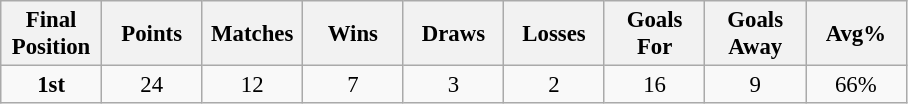<table class="wikitable" style="font-size: 95%; text-align: center;">
<tr>
<th width=60>Final Position</th>
<th width=60>Points</th>
<th width=60>Matches</th>
<th width=60>Wins</th>
<th width=60>Draws</th>
<th width=60>Losses</th>
<th width=60>Goals For</th>
<th width=60>Goals Away</th>
<th width=60>Avg%</th>
</tr>
<tr>
<td><strong>1st</strong></td>
<td>24</td>
<td>12</td>
<td>7</td>
<td>3</td>
<td>2</td>
<td>16</td>
<td>9</td>
<td>66%</td>
</tr>
</table>
